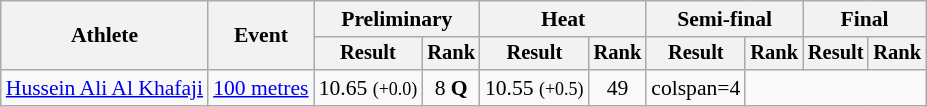<table class=wikitable style=font-size:90%>
<tr>
<th rowspan=2>Athlete</th>
<th rowspan=2>Event</th>
<th colspan=2>Preliminary</th>
<th colspan=2>Heat</th>
<th colspan=2>Semi-final</th>
<th colspan=2>Final</th>
</tr>
<tr style=font-size:95%>
<th>Result</th>
<th>Rank</th>
<th>Result</th>
<th>Rank</th>
<th>Result</th>
<th>Rank</th>
<th>Result</th>
<th>Rank</th>
</tr>
<tr align=center>
<td align=left><a href='#'>Hussein Ali Al Khafaji</a></td>
<td align=left><a href='#'>100 metres</a></td>
<td>10.65 <small>(+0.0)</small></td>
<td>8 <strong>Q</strong></td>
<td>10.55 <small>(+0.5)</small></td>
<td>49</td>
<td>colspan=4 </td>
</tr>
</table>
